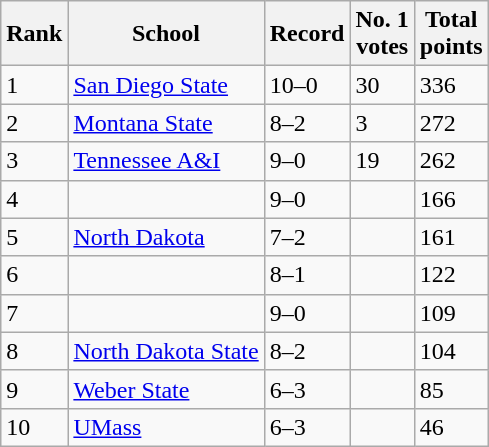<table class="wikitable">
<tr>
<th>Rank</th>
<th>School</th>
<th>Record</th>
<th>No. 1<br>votes</th>
<th>Total<br>points</th>
</tr>
<tr>
<td>1</td>
<td><a href='#'>San Diego State</a></td>
<td>10–0</td>
<td>30</td>
<td>336</td>
</tr>
<tr>
<td>2</td>
<td><a href='#'>Montana State</a></td>
<td>8–2</td>
<td>3</td>
<td>272</td>
</tr>
<tr>
<td>3</td>
<td><a href='#'>Tennessee A&I</a></td>
<td>9–0</td>
<td>19</td>
<td>262</td>
</tr>
<tr>
<td>4</td>
<td></td>
<td>9–0</td>
<td></td>
<td>166</td>
</tr>
<tr>
<td>5</td>
<td><a href='#'>North Dakota</a></td>
<td>7–2</td>
<td></td>
<td>161</td>
</tr>
<tr>
<td>6</td>
<td></td>
<td>8–1</td>
<td></td>
<td>122</td>
</tr>
<tr>
<td>7</td>
<td></td>
<td>9–0</td>
<td></td>
<td>109</td>
</tr>
<tr>
<td>8</td>
<td><a href='#'>North Dakota State</a></td>
<td>8–2</td>
<td></td>
<td>104</td>
</tr>
<tr>
<td>9</td>
<td><a href='#'>Weber State</a></td>
<td>6–3</td>
<td></td>
<td>85</td>
</tr>
<tr>
<td>10</td>
<td><a href='#'>UMass</a></td>
<td>6–3</td>
<td></td>
<td>46</td>
</tr>
</table>
